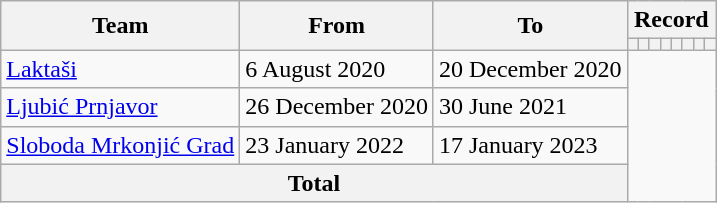<table class="wikitable" tyle="text-align: center">
<tr>
<th rowspan="2">Team</th>
<th rowspan="2">From</th>
<th rowspan="2">To</th>
<th colspan="8">Record</th>
</tr>
<tr>
<th></th>
<th></th>
<th></th>
<th></th>
<th></th>
<th></th>
<th></th>
<th></th>
</tr>
<tr>
<td><a href='#'>Laktaši</a></td>
<td>6 August 2020</td>
<td>20 December 2020<br></td>
</tr>
<tr>
<td><a href='#'>Ljubić Prnjavor</a></td>
<td>26 December 2020</td>
<td>30 June 2021<br></td>
</tr>
<tr>
<td><a href='#'>Sloboda Mrkonjić Grad</a></td>
<td>23 January 2022</td>
<td>17 January 2023<br></td>
</tr>
<tr>
<th colspan=3>Total<br></th>
</tr>
</table>
